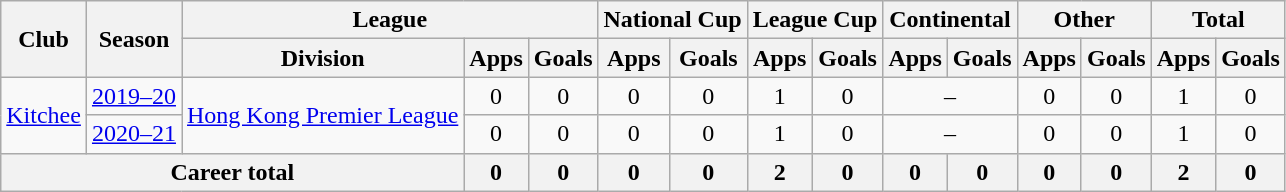<table class="wikitable" style="text-align: center">
<tr>
<th rowspan="2">Club</th>
<th rowspan="2">Season</th>
<th colspan="3">League</th>
<th colspan="2">National Cup</th>
<th colspan="2">League Cup</th>
<th colspan="2">Continental</th>
<th colspan="2">Other</th>
<th colspan="2">Total</th>
</tr>
<tr>
<th>Division</th>
<th>Apps</th>
<th>Goals</th>
<th>Apps</th>
<th>Goals</th>
<th>Apps</th>
<th>Goals</th>
<th>Apps</th>
<th>Goals</th>
<th>Apps</th>
<th>Goals</th>
<th>Apps</th>
<th>Goals</th>
</tr>
<tr>
<td rowspan="2"><a href='#'>Kitchee</a></td>
<td><a href='#'>2019–20</a></td>
<td rowspan="2"><a href='#'>Hong Kong Premier League</a></td>
<td>0</td>
<td>0</td>
<td>0</td>
<td>0</td>
<td>1</td>
<td>0</td>
<td colspan="2">–</td>
<td>0</td>
<td>0</td>
<td>1</td>
<td>0</td>
</tr>
<tr>
<td><a href='#'>2020–21</a></td>
<td>0</td>
<td>0</td>
<td>0</td>
<td>0</td>
<td>1</td>
<td>0</td>
<td colspan="2">–</td>
<td>0</td>
<td>0</td>
<td>1</td>
<td>0</td>
</tr>
<tr>
<th colspan=3>Career total</th>
<th>0</th>
<th>0</th>
<th>0</th>
<th>0</th>
<th>2</th>
<th>0</th>
<th>0</th>
<th>0</th>
<th>0</th>
<th>0</th>
<th>2</th>
<th>0</th>
</tr>
</table>
